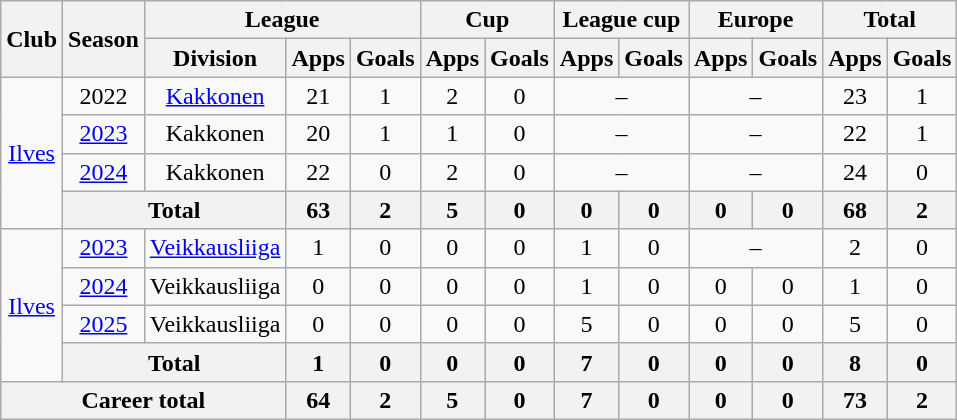<table class="wikitable" style="text-align:center">
<tr>
<th rowspan="2">Club</th>
<th rowspan="2">Season</th>
<th colspan="3">League</th>
<th colspan="2">Cup</th>
<th colspan="2">League cup</th>
<th colspan="2">Europe</th>
<th colspan="2">Total</th>
</tr>
<tr>
<th>Division</th>
<th>Apps</th>
<th>Goals</th>
<th>Apps</th>
<th>Goals</th>
<th>Apps</th>
<th>Goals</th>
<th>Apps</th>
<th>Goals</th>
<th>Apps</th>
<th>Goals</th>
</tr>
<tr>
<td rowspan="4"><a href='#'>Ilves</a></td>
<td>2022</td>
<td><a href='#'>Kakkonen</a></td>
<td>21</td>
<td>1</td>
<td>2</td>
<td>0</td>
<td colspan=2>–</td>
<td colspan=2>–</td>
<td>23</td>
<td>1</td>
</tr>
<tr>
<td><a href='#'>2023</a></td>
<td>Kakkonen</td>
<td>20</td>
<td>1</td>
<td>1</td>
<td>0</td>
<td colspan=2>–</td>
<td colspan=2>–</td>
<td>22</td>
<td>1</td>
</tr>
<tr>
<td><a href='#'>2024</a></td>
<td>Kakkonen</td>
<td>22</td>
<td>0</td>
<td>2</td>
<td>0</td>
<td colspan=2>–</td>
<td colspan=2>–</td>
<td>24</td>
<td>0</td>
</tr>
<tr>
<th colspan=2>Total</th>
<th>63</th>
<th>2</th>
<th>5</th>
<th>0</th>
<th>0</th>
<th>0</th>
<th>0</th>
<th>0</th>
<th>68</th>
<th>2</th>
</tr>
<tr>
<td rowspan=4><a href='#'>Ilves</a></td>
<td><a href='#'>2023</a></td>
<td><a href='#'>Veikkausliiga</a></td>
<td>1</td>
<td>0</td>
<td>0</td>
<td>0</td>
<td>1</td>
<td>0</td>
<td colspan=2>–</td>
<td>2</td>
<td>0</td>
</tr>
<tr>
<td><a href='#'>2024</a></td>
<td>Veikkausliiga</td>
<td>0</td>
<td>0</td>
<td>0</td>
<td>0</td>
<td>1</td>
<td>0</td>
<td>0</td>
<td>0</td>
<td>1</td>
<td>0</td>
</tr>
<tr>
<td><a href='#'>2025</a></td>
<td>Veikkausliiga</td>
<td>0</td>
<td>0</td>
<td>0</td>
<td>0</td>
<td>5</td>
<td>0</td>
<td>0</td>
<td>0</td>
<td>5</td>
<td>0</td>
</tr>
<tr>
<th colspan=2>Total</th>
<th>1</th>
<th>0</th>
<th>0</th>
<th>0</th>
<th>7</th>
<th>0</th>
<th>0</th>
<th>0</th>
<th>8</th>
<th>0</th>
</tr>
<tr>
<th colspan="3">Career total</th>
<th>64</th>
<th>2</th>
<th>5</th>
<th>0</th>
<th>7</th>
<th>0</th>
<th>0</th>
<th>0</th>
<th>73</th>
<th>2</th>
</tr>
</table>
